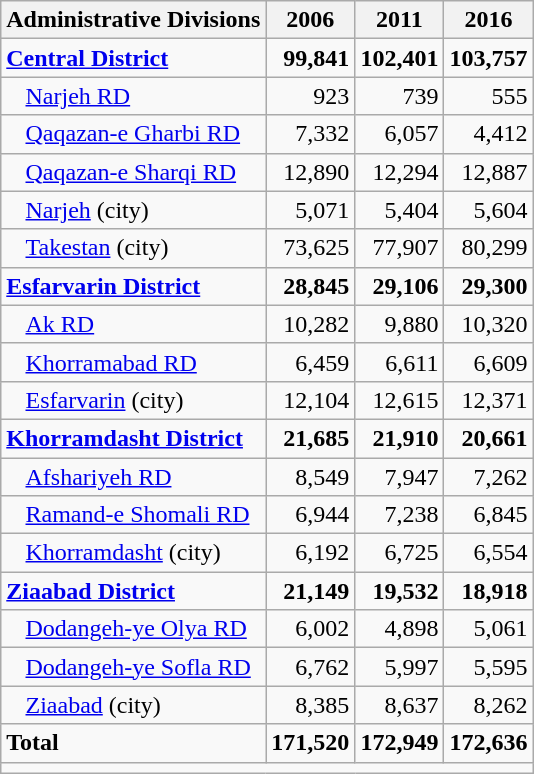<table class="wikitable">
<tr>
<th>Administrative Divisions</th>
<th>2006</th>
<th>2011</th>
<th>2016</th>
</tr>
<tr>
<td><strong><a href='#'>Central District</a></strong></td>
<td style="text-align: right;"><strong>99,841</strong></td>
<td style="text-align: right;"><strong>102,401</strong></td>
<td style="text-align: right;"><strong>103,757</strong></td>
</tr>
<tr>
<td style="padding-left: 1em;"><a href='#'>Narjeh RD</a></td>
<td style="text-align: right;">923</td>
<td style="text-align: right;">739</td>
<td style="text-align: right;">555</td>
</tr>
<tr>
<td style="padding-left: 1em;"><a href='#'>Qaqazan-e Gharbi RD</a></td>
<td style="text-align: right;">7,332</td>
<td style="text-align: right;">6,057</td>
<td style="text-align: right;">4,412</td>
</tr>
<tr>
<td style="padding-left: 1em;"><a href='#'>Qaqazan-e Sharqi RD</a></td>
<td style="text-align: right;">12,890</td>
<td style="text-align: right;">12,294</td>
<td style="text-align: right;">12,887</td>
</tr>
<tr>
<td style="padding-left: 1em;"><a href='#'>Narjeh</a> (city)</td>
<td style="text-align: right;">5,071</td>
<td style="text-align: right;">5,404</td>
<td style="text-align: right;">5,604</td>
</tr>
<tr>
<td style="padding-left: 1em;"><a href='#'>Takestan</a> (city)</td>
<td style="text-align: right;">73,625</td>
<td style="text-align: right;">77,907</td>
<td style="text-align: right;">80,299</td>
</tr>
<tr>
<td><strong><a href='#'>Esfarvarin District</a></strong></td>
<td style="text-align: right;"><strong>28,845</strong></td>
<td style="text-align: right;"><strong>29,106</strong></td>
<td style="text-align: right;"><strong>29,300</strong></td>
</tr>
<tr>
<td style="padding-left: 1em;"><a href='#'>Ak RD</a></td>
<td style="text-align: right;">10,282</td>
<td style="text-align: right;">9,880</td>
<td style="text-align: right;">10,320</td>
</tr>
<tr>
<td style="padding-left: 1em;"><a href='#'>Khorramabad RD</a></td>
<td style="text-align: right;">6,459</td>
<td style="text-align: right;">6,611</td>
<td style="text-align: right;">6,609</td>
</tr>
<tr>
<td style="padding-left: 1em;"><a href='#'>Esfarvarin</a> (city)</td>
<td style="text-align: right;">12,104</td>
<td style="text-align: right;">12,615</td>
<td style="text-align: right;">12,371</td>
</tr>
<tr>
<td><strong><a href='#'>Khorramdasht District</a></strong></td>
<td style="text-align: right;"><strong>21,685</strong></td>
<td style="text-align: right;"><strong>21,910</strong></td>
<td style="text-align: right;"><strong>20,661</strong></td>
</tr>
<tr>
<td style="padding-left: 1em;"><a href='#'>Afshariyeh RD</a></td>
<td style="text-align: right;">8,549</td>
<td style="text-align: right;">7,947</td>
<td style="text-align: right;">7,262</td>
</tr>
<tr>
<td style="padding-left: 1em;"><a href='#'>Ramand-e Shomali RD</a></td>
<td style="text-align: right;">6,944</td>
<td style="text-align: right;">7,238</td>
<td style="text-align: right;">6,845</td>
</tr>
<tr>
<td style="padding-left: 1em;"><a href='#'>Khorramdasht</a> (city)</td>
<td style="text-align: right;">6,192</td>
<td style="text-align: right;">6,725</td>
<td style="text-align: right;">6,554</td>
</tr>
<tr>
<td><strong><a href='#'>Ziaabad District</a></strong></td>
<td style="text-align: right;"><strong>21,149</strong></td>
<td style="text-align: right;"><strong>19,532</strong></td>
<td style="text-align: right;"><strong>18,918</strong></td>
</tr>
<tr>
<td style="padding-left: 1em;"><a href='#'>Dodangeh-ye Olya RD</a></td>
<td style="text-align: right;">6,002</td>
<td style="text-align: right;">4,898</td>
<td style="text-align: right;">5,061</td>
</tr>
<tr>
<td style="padding-left: 1em;"><a href='#'>Dodangeh-ye Sofla RD</a></td>
<td style="text-align: right;">6,762</td>
<td style="text-align: right;">5,997</td>
<td style="text-align: right;">5,595</td>
</tr>
<tr>
<td style="padding-left: 1em;"><a href='#'>Ziaabad</a> (city)</td>
<td style="text-align: right;">8,385</td>
<td style="text-align: right;">8,637</td>
<td style="text-align: right;">8,262</td>
</tr>
<tr>
<td><strong>Total</strong></td>
<td style="text-align: right;"><strong>171,520</strong></td>
<td style="text-align: right;"><strong>172,949</strong></td>
<td style="text-align: right;"><strong>172,636</strong></td>
</tr>
<tr>
<td colspan=4></td>
</tr>
</table>
